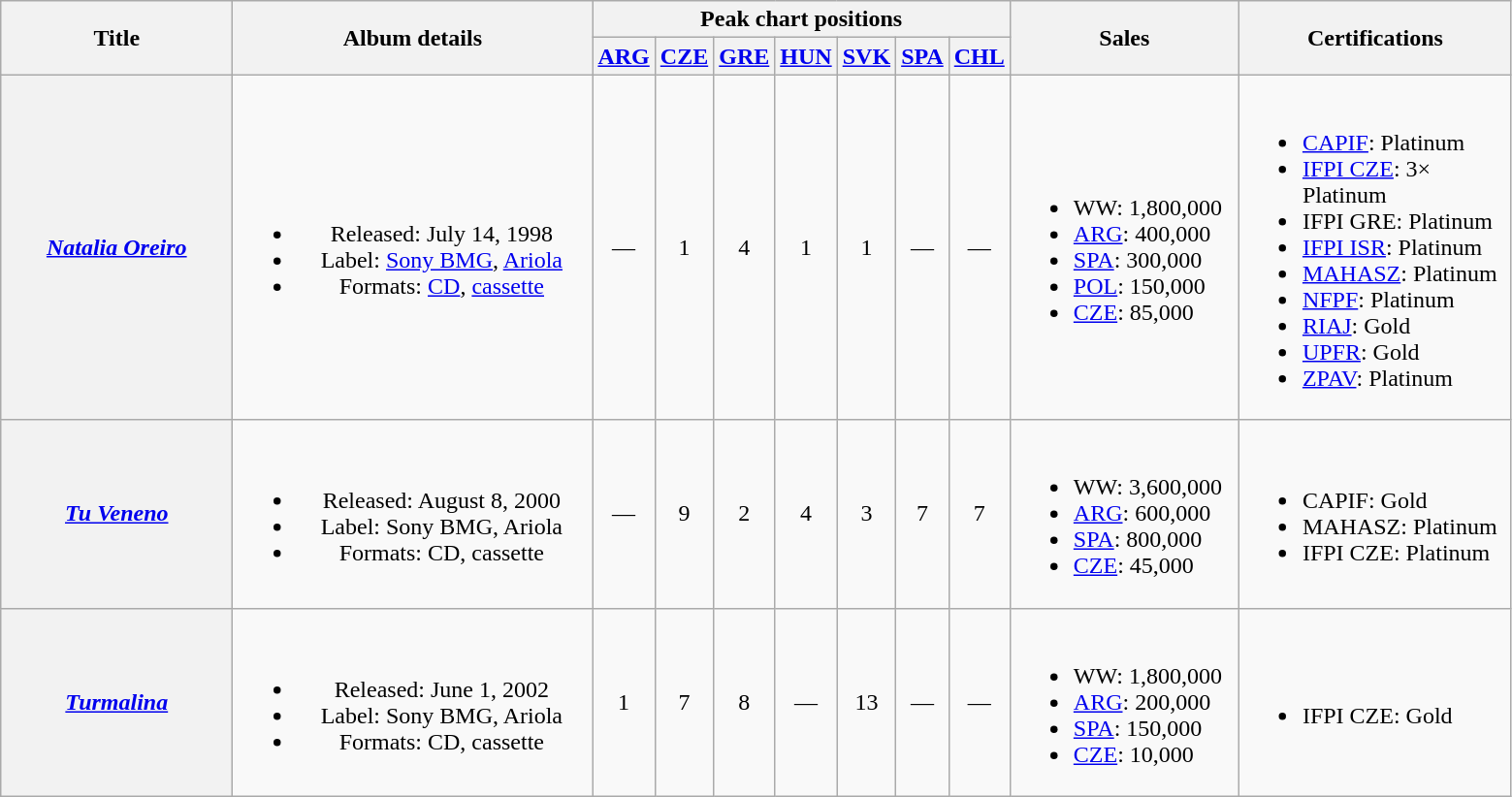<table class="wikitable plainrowheaders" style="text-align:center;">
<tr>
<th rowspan="2" scope="col" style="width:9.5em;">Title</th>
<th rowspan="2" width="240">Album details</th>
<th colspan="7">Peak chart positions</th>
<th rowspan="2" width="150">Sales</th>
<th rowspan="2" width="180">Certifications</th>
</tr>
<tr>
<th><a href='#'>ARG</a></th>
<th><a href='#'>CZE</a></th>
<th><a href='#'>GRE</a></th>
<th><a href='#'>HUN</a></th>
<th><a href='#'>SVK</a></th>
<th><a href='#'>SPA</a></th>
<th><a href='#'>CHL</a></th>
</tr>
<tr>
<th scope="row"><em><a href='#'>Natalia Oreiro</a></em></th>
<td><br><ul><li>Released: July 14, 1998</li><li>Label: <a href='#'>Sony BMG</a>, <a href='#'>Ariola</a></li><li>Formats: <a href='#'>CD</a>, <a href='#'>cassette</a></li></ul></td>
<td>—</td>
<td>1</td>
<td>4</td>
<td>1</td>
<td>1</td>
<td>—</td>
<td>—</td>
<td align="left"><br><ul><li>WW: 1,800,000 </li><li><a href='#'>ARG</a>: 400,000</li><li><a href='#'>SPA</a>: 300,000</li><li><a href='#'>POL</a>: 150,000 </li><li><a href='#'>CZE</a>: 85,000</li></ul></td>
<td align="left"><br><ul><li><a href='#'>CAPIF</a>: Platinum</li><li><a href='#'>IFPI CZE</a>: 3× Platinum</li><li>IFPI GRE: Platinum</li><li><a href='#'>IFPI ISR</a>: Platinum</li><li><a href='#'>MAHASZ</a>: Platinum</li><li><a href='#'>NFPF</a>: Platinum</li><li><a href='#'>RIAJ</a>: Gold</li><li><a href='#'>UPFR</a>: Gold</li><li><a href='#'>ZPAV</a>: Platinum</li></ul></td>
</tr>
<tr>
<th scope="row"><em><a href='#'>Tu Veneno</a></em></th>
<td><br><ul><li>Released: August 8, 2000</li><li>Label: Sony BMG, Ariola</li><li>Formats: CD, cassette</li></ul></td>
<td>—</td>
<td>9</td>
<td>2</td>
<td>4</td>
<td>3</td>
<td>7</td>
<td>7</td>
<td align="left"><br><ul><li>WW: 3,600,000 </li><li><a href='#'>ARG</a>: 600,000</li><li><a href='#'>SPA</a>: 800,000</li><li><a href='#'>CZE</a>: 45,000</li></ul></td>
<td align="left"><br><ul><li>CAPIF: Gold</li><li>MAHASZ: Platinum</li><li>IFPI CZE: Platinum</li></ul></td>
</tr>
<tr>
<th scope="row"><em><a href='#'>Turmalina</a></em></th>
<td><br><ul><li>Released: June 1, 2002</li><li>Label: Sony BMG, Ariola</li><li>Formats: CD, cassette</li></ul></td>
<td>1</td>
<td>7</td>
<td>8</td>
<td>—</td>
<td>13</td>
<td>—</td>
<td>—</td>
<td align="left"><br><ul><li>WW: 1,800,000 </li><li><a href='#'>ARG</a>: 200,000</li><li><a href='#'>SPA</a>: 150,000</li><li><a href='#'>CZE</a>: 10,000</li></ul></td>
<td align="left"><br><ul><li>IFPI CZE: Gold</li></ul></td>
</tr>
</table>
